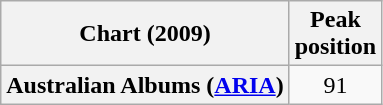<table class="wikitable plainrowheaders" style="text-align:center">
<tr>
<th scope="col">Chart (2009)</th>
<th scope="col">Peak<br>position</th>
</tr>
<tr>
<th scope="row">Australian Albums (<a href='#'>ARIA</a>)</th>
<td>91</td>
</tr>
</table>
